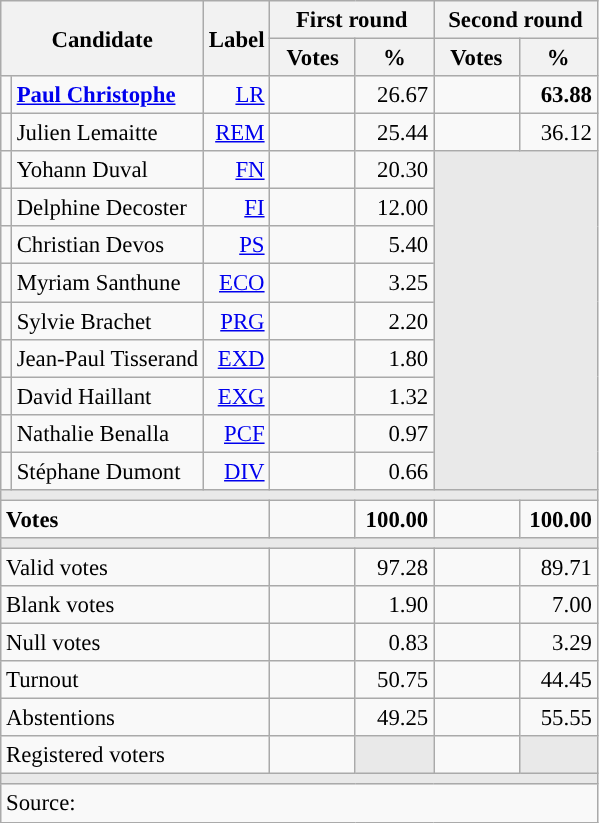<table class="wikitable" style="text-align:right;font-size:95%;">
<tr>
<th rowspan="2" colspan="2">Candidate</th>
<th rowspan="2">Label</th>
<th colspan="2">First round</th>
<th colspan="2">Second round</th>
</tr>
<tr>
<th style="width:50px;">Votes</th>
<th style="width:45px;">%</th>
<th style="width:50px;">Votes</th>
<th style="width:45px;">%</th>
</tr>
<tr>
<td style="color:inherit;background:"></td>
<td style="text-align:left;"><strong><a href='#'>Paul Christophe</a></strong></td>
<td><a href='#'>LR</a></td>
<td></td>
<td>26.67</td>
<td><strong></strong></td>
<td><strong>63.88</strong></td>
</tr>
<tr>
<td style="color:inherit;background:"></td>
<td style="text-align:left;">Julien Lemaitte</td>
<td><a href='#'>REM</a></td>
<td></td>
<td>25.44</td>
<td></td>
<td>36.12</td>
</tr>
<tr>
<td style="color:inherit;background:"></td>
<td style="text-align:left;">Yohann Duval</td>
<td><a href='#'>FN</a></td>
<td></td>
<td>20.30</td>
<td colspan="2" rowspan="9" style="background:#E9E9E9;"></td>
</tr>
<tr>
<td style="color:inherit;background:"></td>
<td style="text-align:left;">Delphine Decoster</td>
<td><a href='#'>FI</a></td>
<td></td>
<td>12.00</td>
</tr>
<tr>
<td style="color:inherit;background:"></td>
<td style="text-align:left;">Christian Devos</td>
<td><a href='#'>PS</a></td>
<td></td>
<td>5.40</td>
</tr>
<tr>
<td style="color:inherit;background:"></td>
<td style="text-align:left;">Myriam Santhune</td>
<td><a href='#'>ECO</a></td>
<td></td>
<td>3.25</td>
</tr>
<tr>
<td style="color:inherit;background:"></td>
<td style="text-align:left;">Sylvie Brachet</td>
<td><a href='#'>PRG</a></td>
<td></td>
<td>2.20</td>
</tr>
<tr>
<td style="color:inherit;background:"></td>
<td style="text-align:left;">Jean-Paul Tisserand</td>
<td><a href='#'>EXD</a></td>
<td></td>
<td>1.80</td>
</tr>
<tr>
<td style="color:inherit;background:"></td>
<td style="text-align:left;">David Haillant</td>
<td><a href='#'>EXG</a></td>
<td></td>
<td>1.32</td>
</tr>
<tr>
<td style="color:inherit;background:"></td>
<td style="text-align:left;">Nathalie Benalla</td>
<td><a href='#'>PCF</a></td>
<td></td>
<td>0.97</td>
</tr>
<tr>
<td style="color:inherit;background:"></td>
<td style="text-align:left;">Stéphane Dumont</td>
<td><a href='#'>DIV</a></td>
<td></td>
<td>0.66</td>
</tr>
<tr>
<td colspan="7" style="background:#E9E9E9;"></td>
</tr>
<tr style="font-weight:bold;">
<td colspan="3" style="text-align:left;">Votes</td>
<td></td>
<td>100.00</td>
<td></td>
<td>100.00</td>
</tr>
<tr>
<td colspan="7" style="background:#E9E9E9;"></td>
</tr>
<tr>
<td colspan="3" style="text-align:left;">Valid votes</td>
<td></td>
<td>97.28</td>
<td></td>
<td>89.71</td>
</tr>
<tr>
<td colspan="3" style="text-align:left;">Blank votes</td>
<td></td>
<td>1.90</td>
<td></td>
<td>7.00</td>
</tr>
<tr>
<td colspan="3" style="text-align:left;">Null votes</td>
<td></td>
<td>0.83</td>
<td></td>
<td>3.29</td>
</tr>
<tr>
<td colspan="3" style="text-align:left;">Turnout</td>
<td></td>
<td>50.75</td>
<td></td>
<td>44.45</td>
</tr>
<tr>
<td colspan="3" style="text-align:left;">Abstentions</td>
<td></td>
<td>49.25</td>
<td></td>
<td>55.55</td>
</tr>
<tr>
<td colspan="3" style="text-align:left;">Registered voters</td>
<td></td>
<td style="background:#E9E9E9;"></td>
<td></td>
<td style="background:#E9E9E9;"></td>
</tr>
<tr>
<td colspan="7" style="background:#E9E9E9;"></td>
</tr>
<tr>
<td colspan="7" style="text-align:left;">Source: </td>
</tr>
</table>
